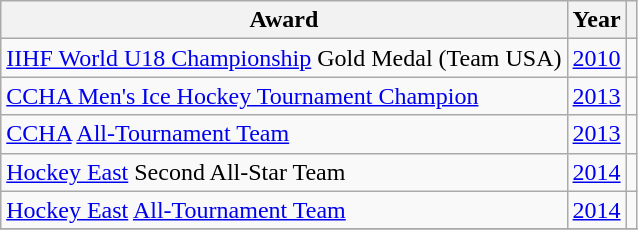<table class="wikitable">
<tr>
<th>Award</th>
<th>Year</th>
<th></th>
</tr>
<tr>
<td><a href='#'>IIHF World U18 Championship</a> Gold Medal (Team USA)</td>
<td><a href='#'>2010</a></td>
<td></td>
</tr>
<tr>
<td><a href='#'>CCHA Men's Ice Hockey Tournament Champion</a></td>
<td><a href='#'>2013</a></td>
<td></td>
</tr>
<tr>
<td><a href='#'>CCHA</a> <a href='#'>All-Tournament Team</a></td>
<td><a href='#'>2013</a></td>
<td></td>
</tr>
<tr>
<td><a href='#'>Hockey East</a> Second All-Star Team</td>
<td><a href='#'>2014</a></td>
<td></td>
</tr>
<tr>
<td><a href='#'>Hockey East</a> <a href='#'>All-Tournament Team</a></td>
<td><a href='#'>2014</a></td>
<td></td>
</tr>
<tr>
</tr>
</table>
